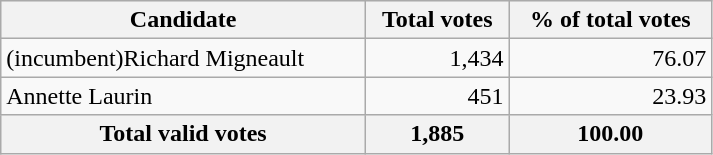<table style="width:475px;" class="wikitable">
<tr bgcolor="#EEEEEE">
<th align="left">Candidate</th>
<th align="right">Total votes</th>
<th align="right">% of total votes</th>
</tr>
<tr>
<td align="left">(incumbent)Richard Migneault</td>
<td align="right">1,434</td>
<td align="right">76.07</td>
</tr>
<tr>
<td align="left">Annette Laurin</td>
<td align="right">451</td>
<td align="right">23.93</td>
</tr>
<tr bgcolor="#EEEEEE">
<th align="left">Total valid votes</th>
<th align="right">1,885</th>
<th align="right">100.00</th>
</tr>
</table>
